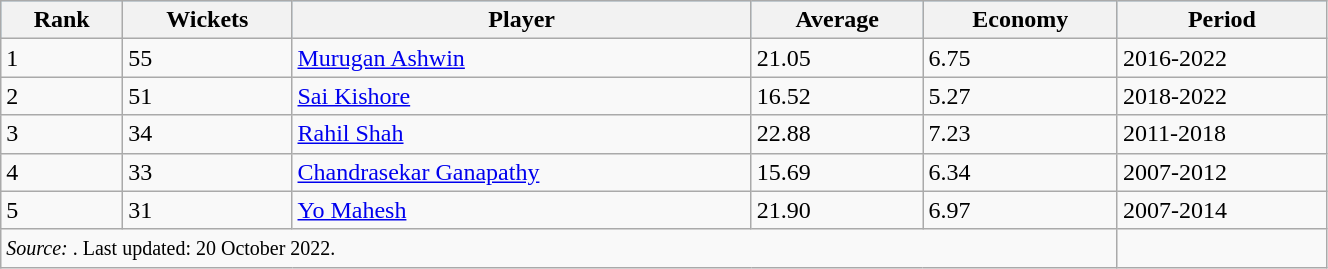<table class="wikitable" width=70%>
<tr bgcolor=#87cefa>
<th>Rank</th>
<th>Wickets</th>
<th>Player</th>
<th>Average</th>
<th>Economy</th>
<th>Period</th>
</tr>
<tr>
<td>1</td>
<td>55</td>
<td><a href='#'>Murugan Ashwin</a></td>
<td>21.05</td>
<td>6.75</td>
<td>2016-2022</td>
</tr>
<tr>
<td>2</td>
<td>51</td>
<td><a href='#'>Sai Kishore</a></td>
<td>16.52</td>
<td>5.27</td>
<td>2018-2022</td>
</tr>
<tr>
<td>3</td>
<td>34</td>
<td><a href='#'>Rahil Shah</a></td>
<td>22.88</td>
<td>7.23</td>
<td>2011-2018</td>
</tr>
<tr>
<td>4</td>
<td>33</td>
<td><a href='#'>Chandrasekar Ganapathy</a></td>
<td>15.69</td>
<td>6.34</td>
<td>2007-2012</td>
</tr>
<tr>
<td>5</td>
<td>31</td>
<td><a href='#'>Yo Mahesh</a></td>
<td>21.90</td>
<td>6.97</td>
<td>2007-2014</td>
</tr>
<tr>
<td colspan=5><small><em>Source: </em>. Last updated: 20 October 2022.</small></td>
</tr>
</table>
